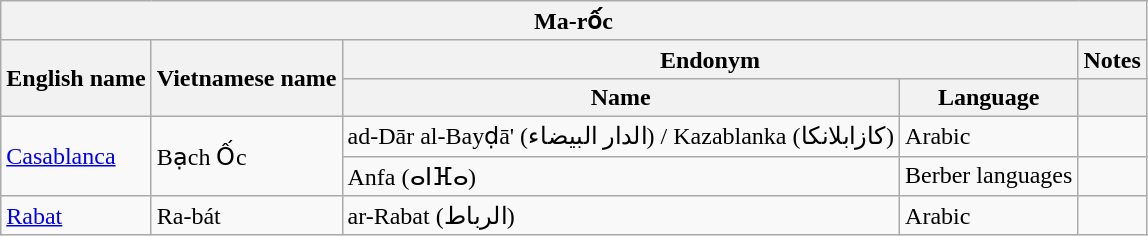<table class="wikitable sortable">
<tr>
<th colspan="5"> Ma-rốc</th>
</tr>
<tr>
<th rowspan="2">English name</th>
<th rowspan="2">Vietnamese name</th>
<th colspan="2">Endonym</th>
<th>Notes</th>
</tr>
<tr>
<th>Name</th>
<th>Language</th>
<th></th>
</tr>
<tr>
<td rowspan="2"><a href='#'>Casablanca</a></td>
<td rowspan="2">Bạch Ốc</td>
<td>ad-Dār al-Bayḍā' (الدار البيضاء) / Kazablanka (كازابلانكا)</td>
<td>Arabic</td>
<td></td>
</tr>
<tr>
<td>Anfa (ⴰⵏⴼⴰ)</td>
<td>Berber languages</td>
<td></td>
</tr>
<tr>
<td><a href='#'>Rabat</a></td>
<td>Ra-bát</td>
<td>ar-Rabat (الرباط)</td>
<td>Arabic</td>
<td></td>
</tr>
</table>
